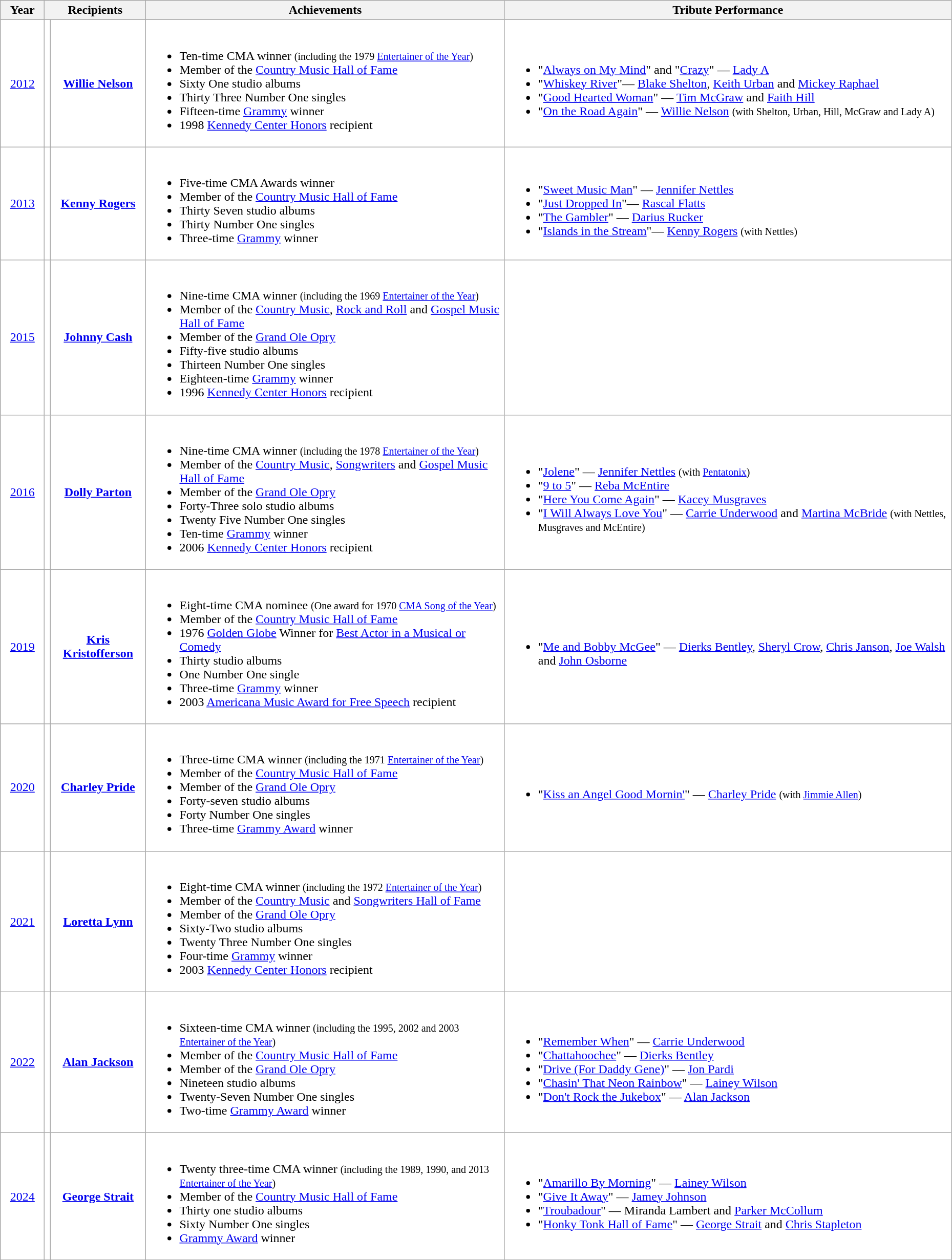<table class="wikitable sortable"  style="width:98%; background:#fff;">
<tr>
<th style="width:50px;">Year</th>
<th colspan="2">Recipients</th>
<th class="unsortable">Achievements</th>
<th class="unsortable">Tribute Performance</th>
</tr>
<tr>
<td style="text-align:center;"><a href='#'>2012</a></td>
<td></td>
<td style="text-align:center;"><strong><a href='#'>Willie Nelson</a></strong></td>
<td><br><ul><li>Ten-time CMA winner <small>(including the 1979 <a href='#'>Entertainer of the Year</a>)</small></li><li>Member of the <a href='#'>Country Music Hall of Fame</a></li><li>Sixty One studio albums</li><li>Thirty Three Number One singles</li><li>Fifteen-time <a href='#'>Grammy</a> winner</li><li>1998 <a href='#'>Kennedy Center Honors</a> recipient</li></ul></td>
<td><br><ul><li>"<a href='#'>Always on My Mind</a>" and "<a href='#'>Crazy</a>" — <a href='#'>Lady A</a></li><li>"<a href='#'>Whiskey River</a>"— <a href='#'>Blake Shelton</a>, <a href='#'>Keith Urban</a> and <a href='#'>Mickey Raphael</a></li><li>"<a href='#'>Good Hearted Woman</a>" — <a href='#'>Tim McGraw</a> and <a href='#'>Faith Hill</a></li><li>"<a href='#'>On the Road Again</a>" — <a href='#'>Willie Nelson</a> <small>(with Shelton, Urban, Hill, McGraw and Lady A)</small></li></ul></td>
</tr>
<tr>
<td style="text-align:center;"><a href='#'>2013</a></td>
<td></td>
<td style="text-align:center;"><strong><a href='#'>Kenny Rogers</a></strong></td>
<td><br><ul><li>Five-time CMA Awards winner</li><li>Member of the <a href='#'>Country Music Hall of Fame</a></li><li>Thirty Seven studio albums</li><li>Thirty Number One singles</li><li>Three-time <a href='#'>Grammy</a> winner</li></ul></td>
<td><br><ul><li>"<a href='#'>Sweet Music Man</a>" — <a href='#'>Jennifer Nettles</a></li><li>"<a href='#'>Just Dropped In</a>"— <a href='#'>Rascal Flatts</a></li><li>"<a href='#'>The Gambler</a>" — <a href='#'>Darius Rucker</a></li><li>"<a href='#'>Islands in the Stream</a>"— <a href='#'>Kenny Rogers</a> <small>(with Nettles)</small></li></ul></td>
</tr>
<tr>
<td style="text-align:center;"><a href='#'>2015</a></td>
<td></td>
<td style="text-align:center;"><strong><a href='#'>Johnny Cash</a></strong></td>
<td><br><ul><li>Nine-time CMA winner <small>(including the 1969 <a href='#'>Entertainer of the Year</a>)</small></li><li>Member of the <a href='#'>Country Music</a>, <a href='#'>Rock and Roll</a> and <a href='#'>Gospel Music Hall of Fame</a></li><li>Member of the <a href='#'>Grand Ole Opry</a></li><li>Fifty-five studio albums</li><li>Thirteen Number One singles</li><li>Eighteen-time <a href='#'>Grammy</a> winner</li><li>1996 <a href='#'>Kennedy Center Honors</a> recipient</li></ul></td>
<td></td>
</tr>
<tr>
<td style="text-align:center;"><a href='#'>2016</a></td>
<td></td>
<td style="text-align:center;"><strong><a href='#'>Dolly Parton</a></strong></td>
<td><br><ul><li>Nine-time CMA winner <small>(including the 1978 <a href='#'>Entertainer of the Year</a>)</small></li><li>Member of the <a href='#'>Country Music</a>, <a href='#'>Songwriters</a> and <a href='#'>Gospel Music Hall of Fame</a></li><li>Member of the <a href='#'>Grand Ole Opry</a></li><li>Forty-Three solo studio albums</li><li>Twenty Five Number One singles</li><li>Ten-time <a href='#'>Grammy</a> winner</li><li>2006 <a href='#'>Kennedy Center Honors</a> recipient</li></ul></td>
<td><br><ul><li>"<a href='#'>Jolene</a>" — <a href='#'>Jennifer Nettles</a> <small>(with <a href='#'>Pentatonix</a>)</small></li><li>"<a href='#'>9 to 5</a>" — <a href='#'>Reba McEntire</a></li><li>"<a href='#'>Here You Come Again</a>" — <a href='#'>Kacey Musgraves</a></li><li>"<a href='#'>I Will Always Love You</a>" — <a href='#'>Carrie Underwood</a> and <a href='#'>Martina McBride</a> <small>(with Nettles, Musgraves and McEntire)</small></li></ul></td>
</tr>
<tr>
<td style="text-align:center;"><a href='#'>2019</a></td>
<td></td>
<td style="text-align:center;"><strong><a href='#'>Kris Kristofferson</a></strong></td>
<td><br><ul><li>Eight-time CMA nominee <small>(One award for 1970 <a href='#'>CMA Song of the Year</a>)</small></li><li>Member of the <a href='#'>Country Music Hall of Fame</a></li><li>1976 <a href='#'>Golden Globe</a> Winner for <a href='#'>Best Actor in a Musical or Comedy</a></li><li>Thirty studio albums</li><li>One Number One single</li><li>Three-time <a href='#'>Grammy</a> winner</li><li>2003 <a href='#'>Americana Music Award for Free Speech</a> recipient</li></ul></td>
<td><br><ul><li>"<a href='#'>Me and Bobby McGee</a>" — <a href='#'>Dierks Bentley</a>, <a href='#'>Sheryl Crow</a>, <a href='#'>Chris Janson</a>, <a href='#'>Joe Walsh</a> and <a href='#'>John Osborne</a></li></ul></td>
</tr>
<tr>
<td style="text-align:center;"><a href='#'>2020</a></td>
<td></td>
<td style="text-align:center;"><strong><a href='#'>Charley Pride</a></strong></td>
<td><br><ul><li>Three-time CMA winner <small>(including the 1971 <a href='#'>Entertainer of the Year</a>)</small></li><li>Member of the <a href='#'>Country Music Hall of Fame</a></li><li>Member of the <a href='#'>Grand Ole Opry</a></li><li>Forty-seven studio albums</li><li>Forty Number One singles</li><li>Three-time <a href='#'>Grammy Award</a> winner</li></ul></td>
<td><br><ul><li>"<a href='#'>Kiss an Angel Good Mornin'</a>" — <a href='#'>Charley Pride</a> <small>(with <a href='#'>Jimmie Allen</a>)</small></li></ul></td>
</tr>
<tr>
<td style="text-align:center;"><a href='#'>2021</a></td>
<td></td>
<td style="text-align:center;"><strong><a href='#'>Loretta Lynn</a></strong></td>
<td><br><ul><li>Eight-time CMA winner <small>(including the 1972 <a href='#'>Entertainer of the Year</a>)</small></li><li>Member of the <a href='#'>Country Music</a> and <a href='#'>Songwriters Hall of Fame</a></li><li>Member of the <a href='#'>Grand Ole Opry</a></li><li>Sixty-Two studio albums</li><li>Twenty Three Number One singles</li><li>Four-time <a href='#'>Grammy</a> winner</li><li>2003 <a href='#'>Kennedy Center Honors</a> recipient</li></ul></td>
<td></td>
</tr>
<tr>
<td style="text-align:center;"><a href='#'>2022</a></td>
<td></td>
<td style="text-align:center;"><strong><a href='#'>Alan Jackson</a></strong></td>
<td><br><ul><li>Sixteen-time CMA winner <small>(including the 1995, 2002 and 2003 <a href='#'>Entertainer of the Year</a>)</small></li><li>Member of the <a href='#'>Country Music Hall of Fame</a></li><li>Member of the <a href='#'>Grand Ole Opry</a></li><li>Nineteen studio albums</li><li>Twenty-Seven Number One singles</li><li>Two-time <a href='#'>Grammy Award</a> winner</li></ul></td>
<td><br><ul><li>"<a href='#'>Remember When</a>" — <a href='#'>Carrie Underwood</a></li><li>"<a href='#'>Chattahoochee</a>" — <a href='#'>Dierks Bentley</a></li><li>"<a href='#'>Drive (For Daddy Gene)</a>" — <a href='#'>Jon Pardi</a></li><li>"<a href='#'>Chasin' That Neon Rainbow</a>" — <a href='#'>Lainey Wilson</a></li><li>"<a href='#'>Don't Rock the Jukebox</a>" — <a href='#'>Alan Jackson</a></li></ul></td>
</tr>
<tr>
<td style="text-align:center;"><a href='#'>2024</a></td>
<td></td>
<td style="text-align:center;"><strong><a href='#'>George Strait</a></strong></td>
<td><br><ul><li>Twenty three-time CMA winner <small>(including the 1989, 1990, and 2013 <a href='#'>Entertainer of the Year</a>)</small></li><li>Member of the <a href='#'>Country Music Hall of Fame</a></li><li>Thirty one studio albums</li><li>Sixty Number One singles</li><li><a href='#'>Grammy Award</a> winner</li></ul></td>
<td><br><ul><li>"<a href='#'>Amarillo By Morning</a>" — <a href='#'>Lainey Wilson</a></li><li>"<a href='#'>Give It Away</a>" — <a href='#'>Jamey Johnson</a></li><li>"<a href='#'>Troubadour</a>" — Miranda Lambert and <a href='#'>Parker McCollum</a></li><li>"<a href='#'>Honky Tonk Hall of Fame</a>" — <a href='#'>George Strait</a> and <a href='#'>Chris Stapleton</a></li></ul></td>
</tr>
</table>
